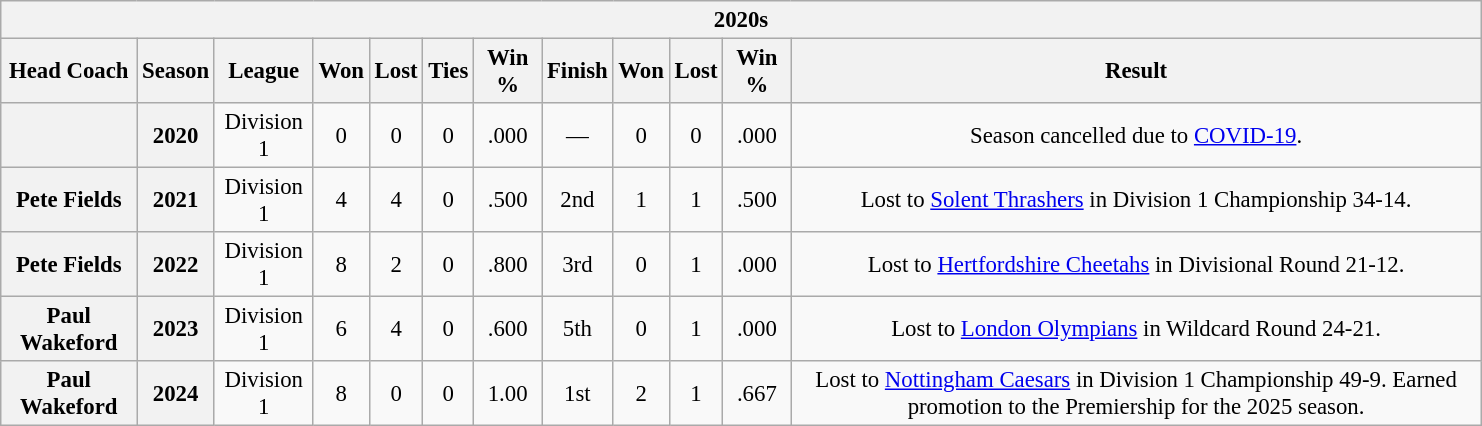<table class="wikitable" style="font-size:95%; text-align:center; width:65em">
<tr>
<th colspan="12"><strong>2020s</strong></th>
</tr>
<tr>
<th>Head Coach</th>
<th>Season</th>
<th>League</th>
<th>Won</th>
<th>Lost</th>
<th>Ties</th>
<th>Win %</th>
<th>Finish</th>
<th>Won</th>
<th>Lost</th>
<th>Win %</th>
<th>Result</th>
</tr>
<tr>
<th></th>
<th>2020</th>
<td>Division 1</td>
<td>0</td>
<td>0</td>
<td>0</td>
<td>.000</td>
<td>—</td>
<td>0</td>
<td>0</td>
<td>.000</td>
<td>Season cancelled due to <a href='#'>COVID-19</a>.</td>
</tr>
<tr>
<th>Pete Fields</th>
<th>2021</th>
<td>Division 1</td>
<td>4</td>
<td>4</td>
<td>0</td>
<td>.500</td>
<td>2nd </td>
<td>1</td>
<td>1</td>
<td>.500</td>
<td>Lost to <a href='#'>Solent Thrashers</a> in Division 1 Championship 34-14.</td>
</tr>
<tr>
<th>Pete Fields</th>
<th>2022</th>
<td>Division 1</td>
<td>8</td>
<td>2</td>
<td>0</td>
<td>.800</td>
<td>3rd </td>
<td>0</td>
<td>1</td>
<td>.000</td>
<td>Lost to <a href='#'>Hertfordshire Cheetahs</a> in Divisional Round 21-12.</td>
</tr>
<tr>
<th>Paul Wakeford</th>
<th>2023</th>
<td>Division 1</td>
<td>6</td>
<td>4</td>
<td>0</td>
<td>.600</td>
<td>5th </td>
<td>0</td>
<td>1</td>
<td>.000</td>
<td>Lost to <a href='#'>London Olympians</a> in Wildcard Round 24-21.</td>
</tr>
<tr>
<th>Paul Wakeford</th>
<th>2024</th>
<td>Division 1</td>
<td>8</td>
<td>0</td>
<td>0</td>
<td>1.00</td>
<td>1st </td>
<td>2</td>
<td>1</td>
<td>.667</td>
<td>Lost to <a href='#'>Nottingham Caesars</a> in Division 1 Championship 49-9. Earned promotion to the Premiership for the 2025 season.</td>
</tr>
</table>
